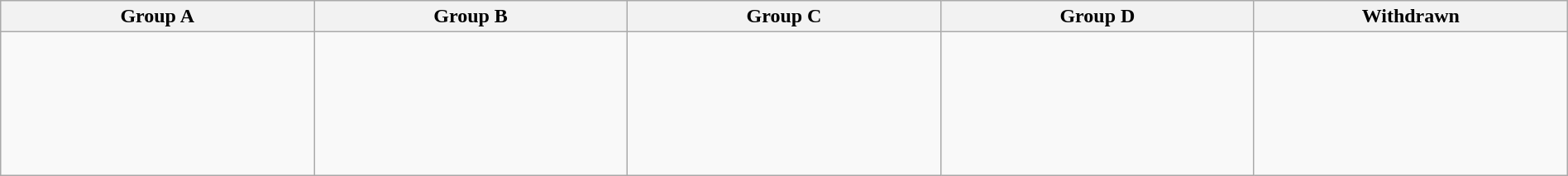<table class="wikitable" width=100%>
<tr>
<th width=20%>Group A</th>
<th width=20%>Group B</th>
<th width=20%>Group C</th>
<th width=20%>Group D</th>
<th width=20%>Withdrawn</th>
</tr>
<tr>
<td><br><br>
<br>
<br>
<br>
<br>
</td>
<td><br><br>
<br>
<br>
<br>
<br>
</td>
<td><br><br>
<br>
<br>
<br>
<br>
</td>
<td><br><br>
<br>
<br>
<br>
<br>
</td>
<td><br></td>
</tr>
</table>
